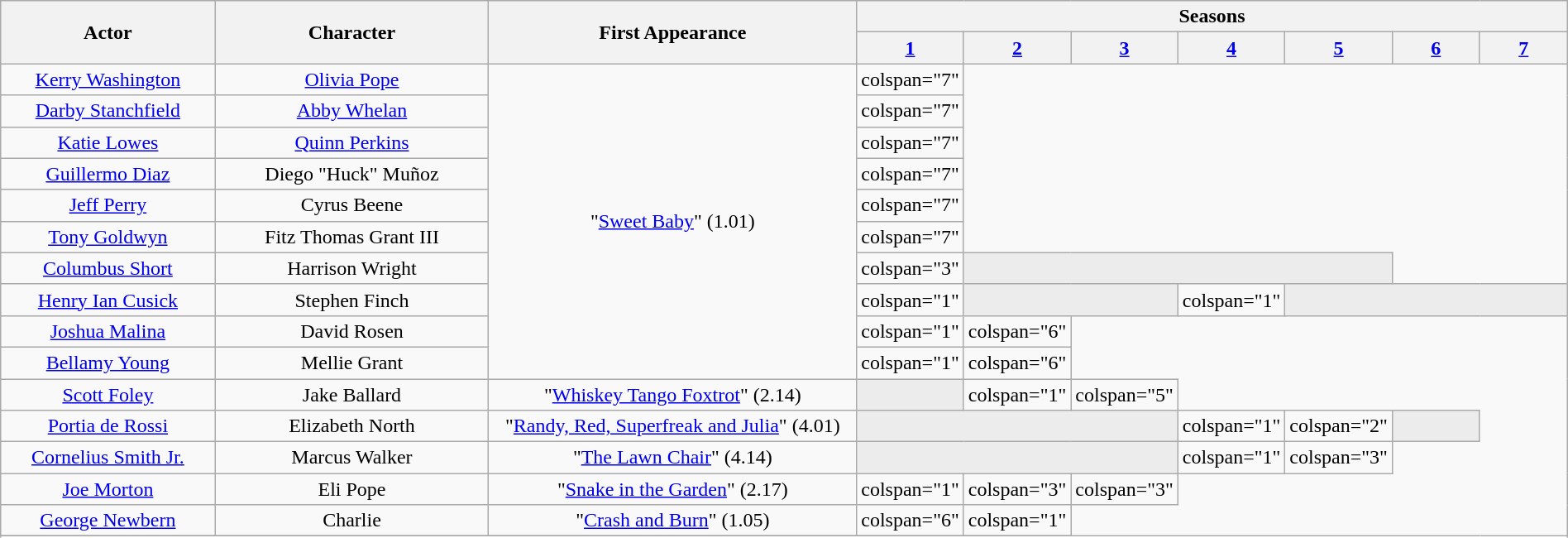<table class="wikitable mw-collapsible" width="100%" style="text-align:center">
<tr>
<th rowspan="2" width="14%">Actor</th>
<th rowspan="2" width="18%">Character</th>
<th rowspan="2" width="25%">First Appearance</th>
<th colspan="7" width="68%">Seasons</th>
</tr>
<tr>
<th width="6%" scope="col"><a href='#'>1</a></th>
<th width="6%" scope="col"><a href='#'>2</a></th>
<th width="6%" scope="col"><a href='#'>3</a></th>
<th width="6%" scope="col"><a href='#'>4</a></th>
<th width="6%" scope="col"><a href='#'>5</a></th>
<th width="6%" scope="col"><a href='#'>6</a></th>
<th width="6%" scope="col"><a href='#'>7</a></th>
</tr>
<tr>
<td><a href='#'>Kerry Washington</a></td>
<td><a href='#'>Olivia Pope</a></td>
<td rowspan="10">"<a href='#'>Sweet Baby</a>" (1.01)</td>
<td>colspan="7" </td>
</tr>
<tr>
<td><a href='#'>Darby Stanchfield</a></td>
<td><a href='#'>Abby Whelan</a></td>
<td>colspan="7" </td>
</tr>
<tr>
<td><a href='#'>Katie Lowes</a></td>
<td><a href='#'>Quinn Perkins</a></td>
<td>colspan="7" </td>
</tr>
<tr>
<td><a href='#'>Guillermo Diaz</a></td>
<td>Diego "Huck" Muñoz</td>
<td>colspan="7" </td>
</tr>
<tr>
<td><a href='#'>Jeff Perry</a></td>
<td>Cyrus Beene</td>
<td>colspan="7" </td>
</tr>
<tr>
<td><a href='#'>Tony Goldwyn</a></td>
<td nowrap>Fitz Thomas Grant III</td>
<td>colspan="7" </td>
</tr>
<tr>
<td><a href='#'>Columbus Short</a></td>
<td>Harrison Wright</td>
<td>colspan="3" </td>
<td colspan="4" style="background: #ececec; color: grey; vertical-align: middle; text-align: center; " class="table-na"></td>
</tr>
<tr>
<td><a href='#'>Henry Ian Cusick</a></td>
<td>Stephen Finch</td>
<td>colspan="1" </td>
<td colspan="2" style="background: #ececec; color: grey; vertical-align: middle; text-align: center; " class="table-na"></td>
<td>colspan="1" </td>
<td colspan="3" style="background: #ececec; color: grey; vertical-align: middle; text-align: center; " class="table-na"></td>
</tr>
<tr>
<td><a href='#'>Joshua Malina</a></td>
<td>David Rosen</td>
<td>colspan="1" </td>
<td>colspan="6" </td>
</tr>
<tr>
<td><a href='#'>Bellamy Young</a></td>
<td>Mellie Grant</td>
<td>colspan="1" </td>
<td>colspan="6" </td>
</tr>
<tr>
<td><a href='#'>Scott Foley</a></td>
<td>Jake Ballard</td>
<td>"<a href='#'>Whiskey Tango Foxtrot</a>" (2.14)</td>
<td colspan="1" style="background: #ececec; color: grey; vertical-align: middle; text-align: center; " class="table-na"></td>
<td>colspan="1" </td>
<td>colspan="5" </td>
</tr>
<tr>
<td nowrap><a href='#'>Portia de Rossi</a></td>
<td>Elizabeth North</td>
<td>"<a href='#'>Randy, Red, Superfreak and Julia</a>" (4.01)</td>
<td colspan="3" style="background: #ececec; color: grey; vertical-align: middle; text-align: center; " class="table-na"></td>
<td>colspan="1" </td>
<td>colspan="2" </td>
<td colspan="1" style="background: #ececec; color: grey; vertical-align: middle; text-align: center; " class="table-na"></td>
</tr>
<tr>
<td nowrap><a href='#'>Cornelius Smith Jr.</a></td>
<td>Marcus Walker</td>
<td>"<a href='#'>The Lawn Chair</a>" (4.14)</td>
<td colspan="3" style="background: #ececec; color: grey; vertical-align: middle; text-align: center; " class="table-na"></td>
<td>colspan="1" </td>
<td>colspan="3" </td>
</tr>
<tr>
<td><a href='#'>Joe Morton</a></td>
<td>Eli Pope</td>
<td>"<a href='#'>Snake in the Garden</a>" (2.17)</td>
<td>colspan="1" </td>
<td>colspan="3" </td>
<td>colspan="3" </td>
</tr>
<tr>
<td><a href='#'>George Newbern</a></td>
<td>Charlie</td>
<td>"<a href='#'>Crash and Burn</a>" (1.05)</td>
<td>colspan="6" </td>
<td>colspan="1" </td>
</tr>
<tr>
</tr>
<tr>
</tr>
</table>
